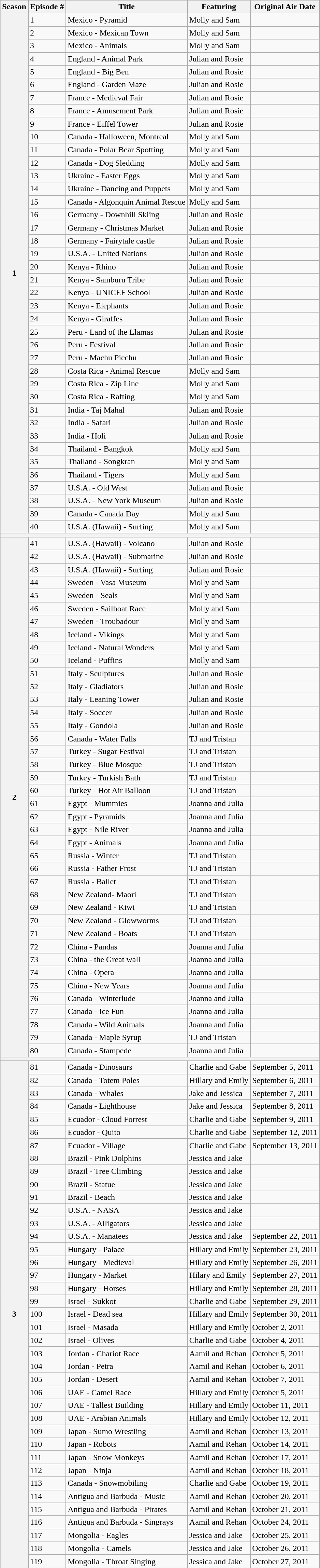<table class="wikitable">
<tr>
<th>Season</th>
<th>Episode #</th>
<th>Title</th>
<th>Featuring</th>
<th>Original Air Date</th>
</tr>
<tr>
<th rowspan="40"><strong>1</strong></th>
<td>1</td>
<td>Mexico - Pyramid</td>
<td>Molly and Sam</td>
<td></td>
</tr>
<tr>
<td>2</td>
<td>Mexico - Mexican Town</td>
<td>Molly and Sam</td>
<td></td>
</tr>
<tr>
<td>3</td>
<td>Mexico - Animals</td>
<td>Molly and Sam</td>
<td></td>
</tr>
<tr>
<td>4</td>
<td>England - Animal Park</td>
<td>Julian and Rosie</td>
<td></td>
</tr>
<tr>
<td>5</td>
<td>England - Big Ben</td>
<td>Julian and Rosie</td>
<td></td>
</tr>
<tr>
<td>6</td>
<td>England - Garden Maze</td>
<td>Julian and Rosie</td>
<td></td>
</tr>
<tr>
<td>7</td>
<td>France - Medieval Fair</td>
<td>Julian and Rosie</td>
<td></td>
</tr>
<tr>
<td>8</td>
<td>France - Amusement Park</td>
<td>Julian and Rosie</td>
<td></td>
</tr>
<tr>
<td>9</td>
<td>France - Eiffel Tower</td>
<td>Julian and Rosie</td>
<td></td>
</tr>
<tr>
<td>10</td>
<td>Canada - Halloween, Montreal</td>
<td>Molly and Sam</td>
<td></td>
</tr>
<tr>
<td>11</td>
<td>Canada - Polar Bear Spotting</td>
<td>Molly and Sam</td>
<td></td>
</tr>
<tr>
<td>12</td>
<td>Canada - Dog Sledding</td>
<td>Molly and Sam</td>
<td></td>
</tr>
<tr>
<td>13</td>
<td>Ukraine - Easter Eggs</td>
<td>Molly and Sam</td>
<td></td>
</tr>
<tr>
<td>14</td>
<td>Ukraine - Dancing and Puppets</td>
<td>Molly and Sam</td>
<td></td>
</tr>
<tr>
<td>15</td>
<td>Canada - Algonquin Animal Rescue</td>
<td>Molly and Sam</td>
<td></td>
</tr>
<tr>
<td>16</td>
<td>Germany - Downhill Skiing</td>
<td>Julian and Rosie</td>
<td></td>
</tr>
<tr>
<td>17</td>
<td>Germany - Christmas Market</td>
<td>Julian and Rosie</td>
<td></td>
</tr>
<tr>
<td>18</td>
<td>Germany - Fairytale castle</td>
<td>Julian and Rosie</td>
<td></td>
</tr>
<tr>
<td>19</td>
<td>U.S.A. - United Nations</td>
<td>Julian and Rosie</td>
<td></td>
</tr>
<tr>
<td>20</td>
<td>Kenya - Rhino</td>
<td>Julian and Rosie</td>
<td></td>
</tr>
<tr>
<td>21</td>
<td>Kenya - Samburu Tribe</td>
<td>Julian and Rosie</td>
<td></td>
</tr>
<tr>
<td>22</td>
<td>Kenya - UNICEF School</td>
<td>Julian and Rosie</td>
<td></td>
</tr>
<tr>
<td>23</td>
<td>Kenya - Elephants</td>
<td>Julian and Rosie</td>
<td></td>
</tr>
<tr>
<td>24</td>
<td>Kenya - Giraffes</td>
<td>Julian and Rosie</td>
<td></td>
</tr>
<tr>
<td>25</td>
<td>Peru - Land of the Llamas</td>
<td>Julian and Rosie</td>
<td></td>
</tr>
<tr>
<td>26</td>
<td>Peru - Festival</td>
<td>Julian and Rosie</td>
<td></td>
</tr>
<tr>
<td>27</td>
<td>Peru - Machu Picchu</td>
<td>Julian and Rosie</td>
<td></td>
</tr>
<tr>
<td>28</td>
<td>Costa Rica - Animal Rescue</td>
<td>Molly and Sam</td>
<td></td>
</tr>
<tr>
<td>29</td>
<td>Costa Rica - Zip Line</td>
<td>Molly and Sam</td>
<td></td>
</tr>
<tr>
<td>30</td>
<td>Costa Rica - Rafting</td>
<td>Molly and Sam</td>
<td></td>
</tr>
<tr>
<td>31</td>
<td>India - Taj Mahal</td>
<td>Julian and Rosie</td>
<td></td>
</tr>
<tr>
<td>32</td>
<td>India - Safari</td>
<td>Julian and Rosie</td>
<td></td>
</tr>
<tr>
<td>33</td>
<td>India - Holi</td>
<td>Julian and Rosie</td>
<td></td>
</tr>
<tr>
<td>34</td>
<td>Thailand - Bangkok</td>
<td>Molly and Sam</td>
<td></td>
</tr>
<tr>
<td>35</td>
<td>Thailand - Songkran</td>
<td>Molly and Sam</td>
<td></td>
</tr>
<tr>
<td>36</td>
<td>Thailand - Tigers</td>
<td>Molly and Sam</td>
<td></td>
</tr>
<tr>
<td>37</td>
<td>U.S.A. - Old West</td>
<td>Julian and Rosie</td>
<td></td>
</tr>
<tr>
<td>38</td>
<td>U.S.A. - New York Museum</td>
<td>Julian and Rosie</td>
<td></td>
</tr>
<tr>
<td>39</td>
<td>Canada - Canada Day</td>
<td>Molly and Sam</td>
<td></td>
</tr>
<tr>
<td>40</td>
<td>U.S.A. (Hawaii) - Surfing</td>
<td>Molly and Sam</td>
<td></td>
</tr>
<tr>
<th colspan="5"></th>
</tr>
<tr>
<th rowspan="40">2</th>
<td>41</td>
<td>U.S.A. (Hawaii) - Volcano</td>
<td>Julian and Rosie</td>
<td></td>
</tr>
<tr>
<td>42</td>
<td>U.S.A. (Hawaii) - Submarine</td>
<td>Julian and Rosie</td>
<td></td>
</tr>
<tr>
<td>43</td>
<td>U.S.A. (Hawaii) - Surfing</td>
<td>Julian and Rosie</td>
<td></td>
</tr>
<tr>
<td>44</td>
<td>Sweden - Vasa Museum</td>
<td>Molly and Sam</td>
<td></td>
</tr>
<tr>
<td>45</td>
<td>Sweden - Seals</td>
<td>Molly and Sam</td>
<td></td>
</tr>
<tr>
<td>46</td>
<td>Sweden - Sailboat Race</td>
<td>Molly and Sam</td>
<td></td>
</tr>
<tr>
<td>47</td>
<td>Sweden - Troubadour</td>
<td>Molly and Sam</td>
<td></td>
</tr>
<tr>
<td>48</td>
<td>Iceland - Vikings</td>
<td>Molly and Sam</td>
<td></td>
</tr>
<tr>
<td>49</td>
<td>Iceland - Natural Wonders</td>
<td>Molly and Sam</td>
<td></td>
</tr>
<tr>
<td>50</td>
<td>Iceland - Puffins</td>
<td>Molly and Sam</td>
<td></td>
</tr>
<tr>
<td>51</td>
<td>Italy - Sculptures</td>
<td>Julian and Rosie</td>
<td></td>
</tr>
<tr>
<td>52</td>
<td>Italy - Gladiators</td>
<td>Julian and Rosie</td>
<td></td>
</tr>
<tr>
<td>53</td>
<td>Italy - Leaning Tower</td>
<td>Julian and Rosie</td>
<td></td>
</tr>
<tr>
<td>54</td>
<td>Italy - Soccer</td>
<td>Julian and Rosie</td>
<td></td>
</tr>
<tr>
<td>55</td>
<td>Italy - Gondola</td>
<td>Julian and Rosie</td>
<td></td>
</tr>
<tr>
<td>56</td>
<td>Canada - Water Falls</td>
<td>TJ and Tristan</td>
<td></td>
</tr>
<tr>
<td>57</td>
<td>Turkey - Sugar Festival</td>
<td>TJ and Tristan</td>
<td></td>
</tr>
<tr>
<td>58</td>
<td>Turkey - Blue Mosque</td>
<td>TJ and Tristan</td>
<td></td>
</tr>
<tr>
<td>59</td>
<td>Turkey - Turkish Bath</td>
<td>TJ and Tristan</td>
<td></td>
</tr>
<tr>
<td>60</td>
<td>Turkey - Hot Air Balloon</td>
<td>TJ and Tristan</td>
<td></td>
</tr>
<tr>
<td>61</td>
<td>Egypt - Mummies</td>
<td>Joanna and Julia</td>
<td></td>
</tr>
<tr>
<td>62</td>
<td>Egypt - Pyramids</td>
<td>Joanna and Julia</td>
<td></td>
</tr>
<tr>
<td>63</td>
<td>Egypt - Nile River</td>
<td>Joanna and Julia</td>
<td></td>
</tr>
<tr>
<td>64</td>
<td>Egypt - Animals</td>
<td>Joanna and Julia</td>
<td></td>
</tr>
<tr>
<td>65</td>
<td>Russia - Winter</td>
<td>TJ and Tristan</td>
<td></td>
</tr>
<tr>
<td>66</td>
<td>Russia - Father Frost</td>
<td>TJ and Tristan</td>
<td></td>
</tr>
<tr>
<td>67</td>
<td>Russia - Ballet</td>
<td>TJ and Tristan</td>
<td></td>
</tr>
<tr>
<td>68</td>
<td>New Zealand- Maori</td>
<td>TJ and Tristan</td>
<td></td>
</tr>
<tr>
<td>69</td>
<td>New Zealand - Kiwi</td>
<td>TJ and Tristan</td>
<td></td>
</tr>
<tr>
<td>70</td>
<td>New Zealand - Glowworms</td>
<td>TJ and Tristan</td>
<td></td>
</tr>
<tr>
<td>71</td>
<td>New Zealand - Boats</td>
<td>TJ and Tristan</td>
<td></td>
</tr>
<tr>
<td>72</td>
<td>China - Pandas</td>
<td>Joanna and Julia</td>
<td></td>
</tr>
<tr>
<td>73</td>
<td>China - the Great wall</td>
<td>Joanna and Julia</td>
<td></td>
</tr>
<tr>
<td>74</td>
<td>China - Opera</td>
<td>Joanna and Julia</td>
<td></td>
</tr>
<tr>
<td>75</td>
<td>China - New Years</td>
<td>Joanna and Julia</td>
<td></td>
</tr>
<tr>
<td>76</td>
<td>Canada - Winterlude</td>
<td>Joanna and Julia</td>
<td></td>
</tr>
<tr>
<td>77</td>
<td>Canada - Ice Fun</td>
<td>Joanna and Julia</td>
<td></td>
</tr>
<tr>
<td>78</td>
<td>Canada - Wild Animals</td>
<td>Joanna and Julia</td>
<td></td>
</tr>
<tr>
<td>79</td>
<td>Canada - Maple Syrup</td>
<td>TJ and Tristan</td>
<td></td>
</tr>
<tr>
<td>80</td>
<td>Canada - Stampede</td>
<td>Joanna and Julia</td>
<td></td>
</tr>
<tr>
<th colspan="5"></th>
</tr>
<tr>
<th rowspan="39">3</th>
<td>81</td>
<td>Canada - Dinosaurs</td>
<td>Charlie and Gabe</td>
<td>September 5, 2011</td>
</tr>
<tr>
<td>82</td>
<td>Canada - Totem Poles</td>
<td>Hillary and Emily</td>
<td>September 6, 2011</td>
</tr>
<tr>
<td>83</td>
<td>Canada - Whales</td>
<td>Jake and Jessica</td>
<td>September 7, 2011</td>
</tr>
<tr>
<td>84</td>
<td>Canada - Lighthouse</td>
<td>Jake and Jessica</td>
<td>September 8, 2011</td>
</tr>
<tr>
<td>85</td>
<td>Ecuador - Cloud Forrest</td>
<td>Charlie and Gabe</td>
<td>September 9, 2011</td>
</tr>
<tr>
<td>86</td>
<td>Ecuador - Quito</td>
<td>Charlie and Gabe</td>
<td>September 12, 2011</td>
</tr>
<tr>
<td>87</td>
<td>Ecuador - Village</td>
<td>Charlie and Gabe</td>
<td>September 13, 2011</td>
</tr>
<tr>
<td>88</td>
<td>Brazil - Pink Dolphins</td>
<td>Jessica and Jake</td>
<td></td>
</tr>
<tr>
<td>89</td>
<td>Brazil - Tree Climbing</td>
<td>Jessica and Jake</td>
<td></td>
</tr>
<tr>
<td>90</td>
<td>Brazil - Statue</td>
<td>Jessica and Jake</td>
<td></td>
</tr>
<tr>
<td>91</td>
<td>Brazil - Beach</td>
<td>Jessica and Jake</td>
<td></td>
</tr>
<tr>
<td>92</td>
<td>U.S.A. - NASA</td>
<td>Jessica and Jake</td>
<td></td>
</tr>
<tr>
<td>93</td>
<td>U.S.A. - Alligators</td>
<td>Jessica and Jake</td>
<td></td>
</tr>
<tr>
<td>94</td>
<td>U.S.A. - Manatees</td>
<td>Jessica and Jake</td>
<td>September 22, 2011</td>
</tr>
<tr>
<td>95</td>
<td>Hungary - Palace</td>
<td>Hillary and Emily</td>
<td>September 23, 2011</td>
</tr>
<tr>
<td>96</td>
<td>Hungary - Medieval</td>
<td>Hillary and Emily</td>
<td>September 26, 2011</td>
</tr>
<tr>
<td>97</td>
<td>Hungary - Market</td>
<td>Hilary and Emily</td>
<td>September 27, 2011</td>
</tr>
<tr>
<td>98</td>
<td>Hungary - Horses</td>
<td>Hillary and Emily</td>
<td>September 28, 2011</td>
</tr>
<tr>
<td>99</td>
<td>Israel - Sukkot</td>
<td>Charlie and Gabe</td>
<td>September 29, 2011</td>
</tr>
<tr>
<td>100</td>
<td>Israel - Dead sea</td>
<td>Hillary and Emily</td>
<td>September 30, 2011</td>
</tr>
<tr>
<td>101</td>
<td>Israel - Masada</td>
<td>Hillary and Emily</td>
<td>October 2, 2011</td>
</tr>
<tr>
<td>102</td>
<td>Israel - Olives</td>
<td>Charlie and Gabe</td>
<td>October 4, 2011</td>
</tr>
<tr>
<td>103</td>
<td>Jordan - Chariot Race</td>
<td>Aamil and Rehan</td>
<td>October 5, 2011</td>
</tr>
<tr>
<td>104</td>
<td>Jordan - Petra</td>
<td>Aamil and Rehan</td>
<td>October 6, 2011</td>
</tr>
<tr>
<td>105</td>
<td>Jordan - Desert</td>
<td>Aamil and Rehan</td>
<td>October 7, 2011</td>
</tr>
<tr>
<td>106</td>
<td>UAE - Camel Race</td>
<td>Hillary and Emily</td>
<td>October 5, 2011</td>
</tr>
<tr>
<td>107</td>
<td>UAE - Tallest Building</td>
<td>Hillary and Emily</td>
<td>October 11, 2011</td>
</tr>
<tr>
<td>108</td>
<td>UAE - Arabian Animals</td>
<td>Hillary and Emily</td>
<td>October 12, 2011</td>
</tr>
<tr>
<td>109</td>
<td>Japan - Sumo Wrestling</td>
<td>Aamil and Rehan</td>
<td>October 13, 2011</td>
</tr>
<tr>
<td>110</td>
<td>Japan - Robots</td>
<td>Aamil and Rehan</td>
<td>October 14, 2011</td>
</tr>
<tr>
<td>111</td>
<td>Japan - Snow Monkeys</td>
<td>Aamil and Rehan</td>
<td>October 17, 2011</td>
</tr>
<tr>
<td>112</td>
<td>Japan - Ninja</td>
<td>Aamil and Rehan</td>
<td>October 18, 2011</td>
</tr>
<tr>
<td>113</td>
<td>Canada - Snowmobiling</td>
<td>Charlie and Gabe</td>
<td>October 19, 2011</td>
</tr>
<tr>
<td>114</td>
<td>Antigua and Barbuda - Music</td>
<td>Aamil and Rehan</td>
<td>October 20, 2011</td>
</tr>
<tr>
<td>115</td>
<td>Antigua and Barbuda - Pirates</td>
<td>Aamil and Rehan</td>
<td>October 21, 2011</td>
</tr>
<tr>
<td>116</td>
<td>Antigua and Barbuda - Singrays</td>
<td>Aamil and Rehan</td>
<td>October 24, 2011</td>
</tr>
<tr>
<td>117</td>
<td>Mongolia - Eagles</td>
<td>Jessica and Jake</td>
<td>October 25, 2011</td>
</tr>
<tr>
<td>118</td>
<td>Mongolia - Camels</td>
<td>Jessica and Jake</td>
<td>October 26, 2011</td>
</tr>
<tr>
<td>119</td>
<td>Mongolia - Throat Singing</td>
<td>Jessica and Jake</td>
<td>October 27, 2011</td>
</tr>
</table>
